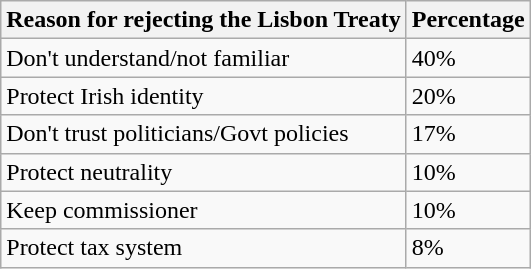<table class="wikitable sortable">
<tr>
<th>Reason for rejecting the Lisbon Treaty</th>
<th>Percentage</th>
</tr>
<tr>
<td>Don't understand/not familiar</td>
<td>40%</td>
</tr>
<tr>
<td>Protect Irish identity</td>
<td>20%</td>
</tr>
<tr>
<td>Don't trust politicians/Govt policies</td>
<td>17%</td>
</tr>
<tr>
<td>Protect neutrality</td>
<td>10%</td>
</tr>
<tr>
<td>Keep commissioner</td>
<td>10%</td>
</tr>
<tr>
<td>Protect tax system</td>
<td>8%</td>
</tr>
</table>
